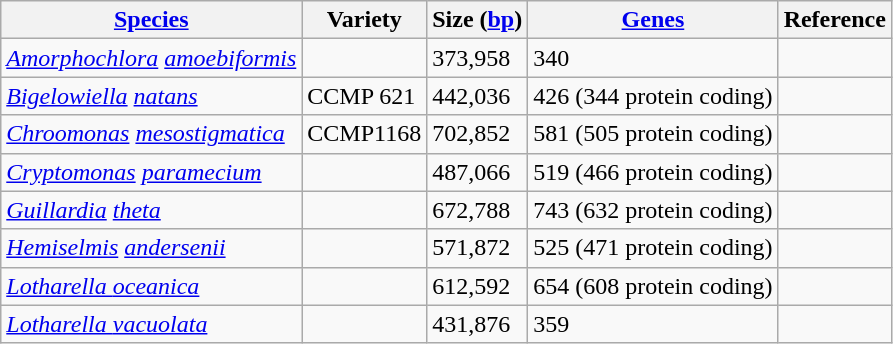<table class="wikitable sortable">
<tr>
<th><a href='#'>Species</a></th>
<th>Variety</th>
<th>Size (<a href='#'>bp</a>)</th>
<th><a href='#'>Genes</a></th>
<th>Reference</th>
</tr>
<tr>
<td><em><a href='#'>Amorphochlora</a> <a href='#'>amoebiformis</a></em></td>
<td></td>
<td>373,958</td>
<td>340</td>
<td></td>
</tr>
<tr>
<td><em><a href='#'>Bigelowiella</a> <a href='#'>natans</a></em></td>
<td>CCMP 621</td>
<td>442,036</td>
<td>426 (344 protein coding)</td>
<td></td>
</tr>
<tr>
<td><em><a href='#'>Chroomonas</a> <a href='#'>mesostigmatica</a></em></td>
<td>CCMP1168</td>
<td>702,852</td>
<td>581 (505 protein coding)</td>
<td></td>
</tr>
<tr>
<td><em><a href='#'>Cryptomonas</a> <a href='#'>paramecium</a></em></td>
<td></td>
<td>487,066</td>
<td>519 (466 protein coding)</td>
<td></td>
</tr>
<tr>
<td><em><a href='#'>Guillardia</a> <a href='#'>theta</a></em></td>
<td></td>
<td>672,788</td>
<td>743 (632 protein coding)</td>
<td></td>
</tr>
<tr>
<td><em><a href='#'>Hemiselmis</a> <a href='#'>andersenii</a></em></td>
<td></td>
<td>571,872</td>
<td>525 (471 protein coding)</td>
<td></td>
</tr>
<tr>
<td><em><a href='#'>Lotharella </a><a href='#'>oceanica</a></em></td>
<td></td>
<td>612,592</td>
<td>654 (608 protein coding)</td>
<td></td>
</tr>
<tr>
<td><em><a href='#'>Lotharella </a><a href='#'>vacuolata</a></em></td>
<td></td>
<td>431,876</td>
<td>359</td>
<td></td>
</tr>
</table>
